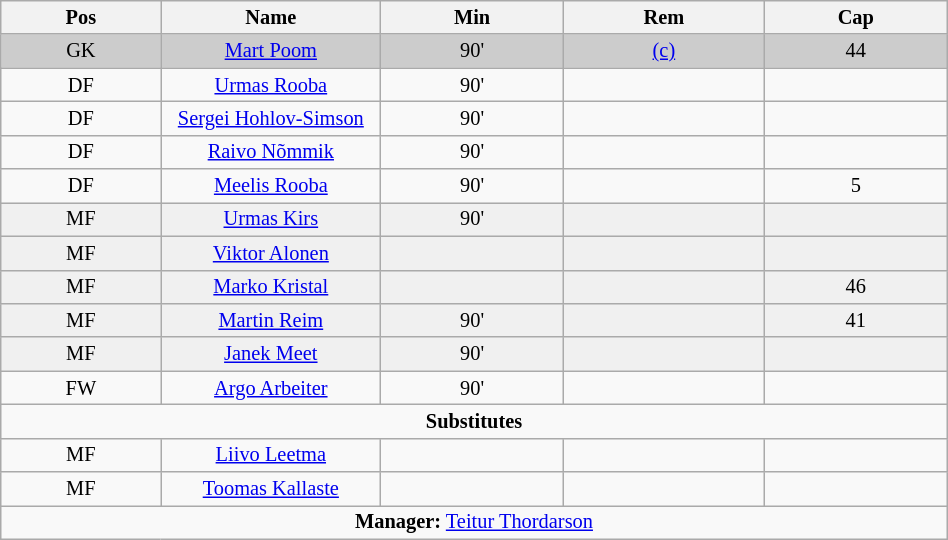<table class="wikitable collapsible collapsed" align="center" style="font-size:85%; text-align:center;" width="50%">
<tr>
<th>Pos</th>
<th width=140>Name</th>
<th>Min</th>
<th>Rem</th>
<th>Cap</th>
</tr>
<tr bgcolor="cccccc">
<td>GK</td>
<td><a href='#'>Mart Poom</a></td>
<td>90'</td>
<td><a href='#'>(c)</a></td>
<td>44</td>
</tr>
<tr>
<td>DF</td>
<td><a href='#'>Urmas Rooba</a></td>
<td>90'</td>
<td></td>
<td></td>
</tr>
<tr>
<td>DF</td>
<td><a href='#'>Sergei Hohlov-Simson</a></td>
<td>90'</td>
<td></td>
<td></td>
</tr>
<tr>
<td>DF</td>
<td><a href='#'>Raivo Nõmmik</a></td>
<td>90'</td>
<td></td>
<td></td>
</tr>
<tr>
<td>DF</td>
<td><a href='#'>Meelis Rooba</a></td>
<td>90'</td>
<td></td>
<td>5</td>
</tr>
<tr bgcolor="#F0F0F0">
<td>MF</td>
<td><a href='#'>Urmas Kirs</a></td>
<td>90'</td>
<td></td>
<td></td>
</tr>
<tr bgcolor="#F0F0F0">
<td>MF</td>
<td><a href='#'>Viktor Alonen</a></td>
<td></td>
<td></td>
<td></td>
</tr>
<tr bgcolor="#F0F0F0">
<td>MF</td>
<td><a href='#'>Marko Kristal</a></td>
<td></td>
<td></td>
<td>46</td>
</tr>
<tr bgcolor="#F0F0F0">
<td>MF</td>
<td><a href='#'>Martin Reim</a></td>
<td>90'</td>
<td></td>
<td>41</td>
</tr>
<tr bgcolor="#F0F0F0">
<td>MF</td>
<td><a href='#'>Janek Meet</a></td>
<td>90'</td>
<td></td>
<td></td>
</tr>
<tr>
<td>FW</td>
<td><a href='#'>Argo Arbeiter</a></td>
<td>90'</td>
<td></td>
<td></td>
</tr>
<tr>
<td colspan=5 align=center><strong>Substitutes</strong></td>
</tr>
<tr>
<td>MF</td>
<td><a href='#'>Liivo Leetma</a></td>
<td></td>
<td></td>
<td></td>
</tr>
<tr>
<td>MF</td>
<td><a href='#'>Toomas Kallaste</a></td>
<td></td>
<td></td>
<td></td>
</tr>
<tr>
<td colspan=5 align=center><strong>Manager:</strong>  <a href='#'>Teitur Thordarson</a></td>
</tr>
</table>
